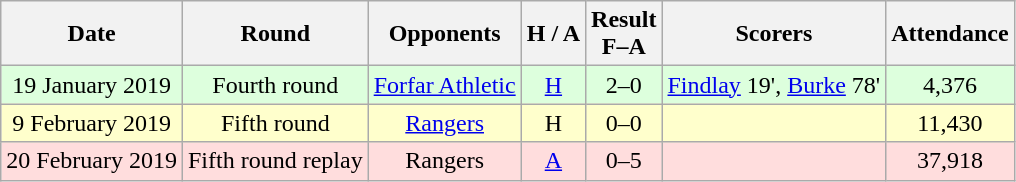<table class="wikitable" style="text-align:center">
<tr>
<th>Date</th>
<th>Round</th>
<th>Opponents</th>
<th>H / A</th>
<th>Result<br>F–A</th>
<th>Scorers</th>
<th>Attendance</th>
</tr>
<tr bgcolor=#ddffdd>
<td>19 January 2019</td>
<td>Fourth round</td>
<td><a href='#'>Forfar Athletic</a></td>
<td><a href='#'>H</a></td>
<td>2–0</td>
<td><a href='#'>Findlay</a> 19', <a href='#'>Burke</a> 78'</td>
<td>4,376</td>
</tr>
<tr bgcolor=#ffffcc>
<td>9 February 2019</td>
<td>Fifth round</td>
<td><a href='#'>Rangers</a></td>
<td>H</td>
<td>0–0</td>
<td></td>
<td>11,430</td>
</tr>
<tr bgcolor=#ffdddd>
<td>20 February 2019</td>
<td>Fifth round replay</td>
<td>Rangers</td>
<td><a href='#'>A</a></td>
<td>0–5</td>
<td></td>
<td>37,918</td>
</tr>
</table>
